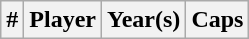<table class="wikitable sortable">
<tr>
<th width=>#</th>
<th width=>Player</th>
<th width=>Year(s)</th>
<th width=>Caps<br></th>
</tr>
</table>
